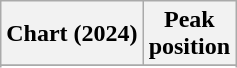<table class="wikitable sortable plainrowheaders" style="text-align:center">
<tr>
<th scope="col">Chart (2024)</th>
<th scope="col">Peak<br>position</th>
</tr>
<tr>
</tr>
<tr>
</tr>
<tr>
</tr>
</table>
